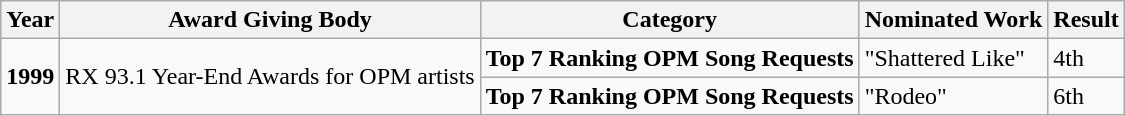<table class="wikitable">
<tr>
<th>Year</th>
<th>Award Giving Body</th>
<th>Category</th>
<th>Nominated Work</th>
<th>Result</th>
</tr>
<tr>
<td rowspan=2><strong>1999</strong></td>
<td rowspan=2>RX 93.1 Year-End Awards for OPM artists</td>
<td><strong>Top 7 Ranking OPM Song Requests</strong></td>
<td>"Shattered Like"</td>
<td>4th</td>
</tr>
<tr>
<td><strong>Top 7 Ranking OPM Song Requests</strong></td>
<td>"Rodeo"</td>
<td>6th</td>
</tr>
</table>
